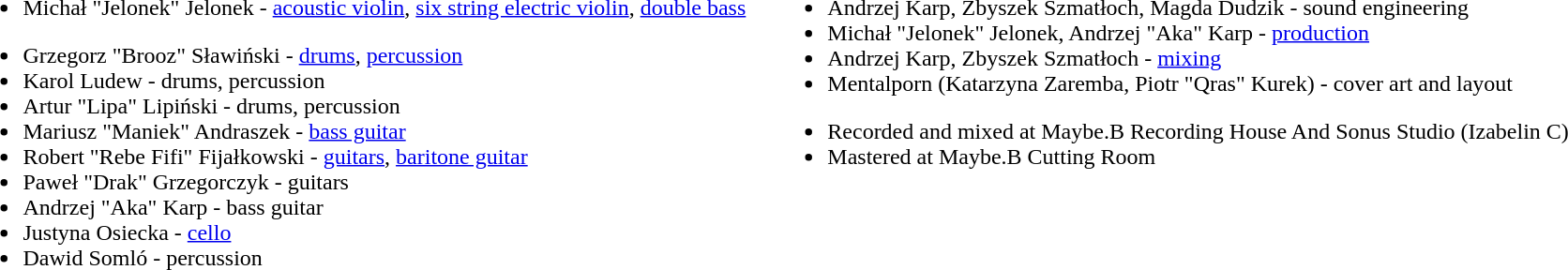<table>
<tr>
<td valign="top"><br><ul><li>Michał "Jelonek" Jelonek - <a href='#'>acoustic violin</a>, <a href='#'>six string electric violin</a>, <a href='#'>double bass</a></li></ul><ul><li>Grzegorz "Brooz" Sławiński - <a href='#'>drums</a>, <a href='#'>percussion</a></li><li>Karol Ludew - drums, percussion</li><li>Artur "Lipa" Lipiński - drums, percussion</li><li>Mariusz "Maniek" Andraszek - <a href='#'>bass guitar</a></li><li>Robert "Rebe Fifi" Fijałkowski - <a href='#'>guitars</a>, <a href='#'>baritone guitar</a></li><li>Paweł "Drak" Grzegorczyk - guitars</li><li>Andrzej "Aka" Karp - bass guitar</li><li>Justyna Osiecka - <a href='#'>cello</a></li><li>Dawid Somló - percussion</li></ul></td>
<td width="10"></td>
<td valign="top"><br><ul><li>Andrzej Karp, Zbyszek Szmatłoch, Magda Dudzik - sound engineering</li><li>Michał "Jelonek" Jelonek, Andrzej "Aka" Karp - <a href='#'>production</a></li><li>Andrzej Karp, Zbyszek Szmatłoch - <a href='#'>mixing</a></li><li>Mentalporn (Katarzyna Zaremba, Piotr "Qras" Kurek) - cover art and layout</li></ul><ul><li>Recorded and mixed at Maybe.B Recording House And Sonus Studio (Izabelin C)</li><li>Mastered at Maybe.B Cutting Room</li></ul></td>
</tr>
</table>
